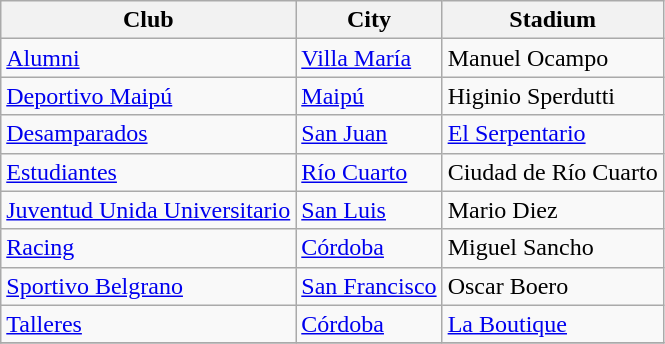<table class="wikitable sortable">
<tr>
<th>Club</th>
<th>City</th>
<th>Stadium</th>
</tr>
<tr>
<td>  <a href='#'>Alumni</a></td>
<td><a href='#'>Villa María</a></td>
<td>Manuel Ocampo</td>
</tr>
<tr>
<td> <a href='#'>Deportivo Maipú</a></td>
<td><a href='#'>Maipú</a></td>
<td>Higinio Sperdutti</td>
</tr>
<tr>
<td> <a href='#'>Desamparados</a></td>
<td><a href='#'>San Juan</a></td>
<td><a href='#'>El Serpentario</a></td>
</tr>
<tr>
<td> <a href='#'>Estudiantes</a></td>
<td><a href='#'>Río Cuarto</a></td>
<td>Ciudad de Río Cuarto</td>
</tr>
<tr>
<td> <a href='#'>Juventud Unida Universitario</a></td>
<td><a href='#'>San Luis</a></td>
<td>Mario Diez</td>
</tr>
<tr>
<td> <a href='#'>Racing</a></td>
<td><a href='#'>Córdoba</a></td>
<td>Miguel Sancho</td>
</tr>
<tr>
<td> <a href='#'>Sportivo Belgrano</a></td>
<td><a href='#'>San Francisco</a></td>
<td>Oscar Boero</td>
</tr>
<tr>
<td> <a href='#'>Talleres</a></td>
<td><a href='#'>Córdoba</a></td>
<td><a href='#'>La Boutique</a></td>
</tr>
<tr>
</tr>
</table>
